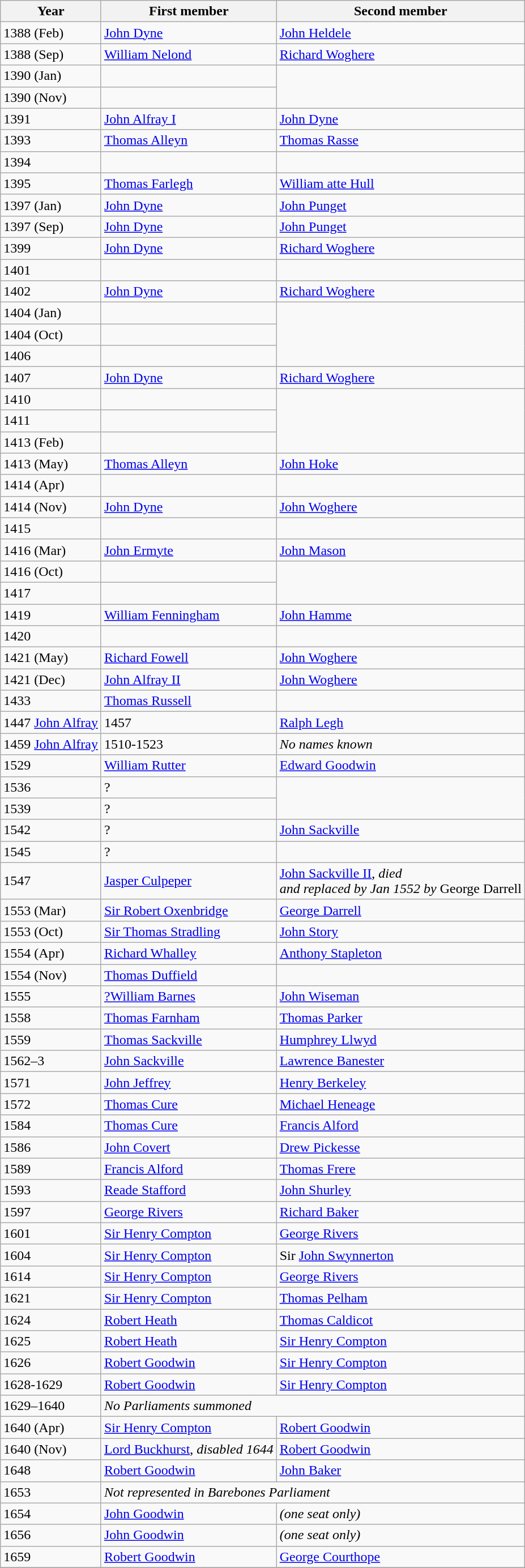<table class="wikitable">
<tr>
<th>Year</th>
<th>First member</th>
<th>Second member</th>
</tr>
<tr>
<td>1388 (Feb)</td>
<td><a href='#'>John Dyne</a></td>
<td><a href='#'>John Heldele</a></td>
</tr>
<tr>
<td>1388 (Sep)</td>
<td><a href='#'>William Nelond</a></td>
<td><a href='#'>Richard Woghere</a></td>
</tr>
<tr>
<td>1390 (Jan)</td>
<td></td>
</tr>
<tr>
<td>1390 (Nov)</td>
<td></td>
</tr>
<tr>
<td>1391</td>
<td><a href='#'>John Alfray I</a></td>
<td><a href='#'>John Dyne</a></td>
</tr>
<tr>
<td>1393</td>
<td><a href='#'>Thomas Alleyn</a></td>
<td><a href='#'>Thomas Rasse</a></td>
</tr>
<tr>
<td>1394</td>
<td></td>
</tr>
<tr>
<td>1395</td>
<td><a href='#'>Thomas Farlegh</a></td>
<td><a href='#'>William atte Hull</a></td>
</tr>
<tr>
<td>1397 (Jan)</td>
<td><a href='#'>John Dyne</a></td>
<td><a href='#'>John Punget</a></td>
</tr>
<tr>
<td>1397 (Sep)</td>
<td><a href='#'>John Dyne</a></td>
<td><a href='#'>John Punget</a></td>
</tr>
<tr>
<td>1399</td>
<td><a href='#'>John Dyne</a></td>
<td><a href='#'>Richard Woghere</a></td>
</tr>
<tr>
<td>1401</td>
<td></td>
</tr>
<tr>
<td>1402</td>
<td><a href='#'>John Dyne</a></td>
<td><a href='#'>Richard Woghere</a></td>
</tr>
<tr>
<td>1404 (Jan)</td>
<td></td>
</tr>
<tr>
<td>1404 (Oct)</td>
<td></td>
</tr>
<tr>
<td>1406</td>
<td></td>
</tr>
<tr>
<td>1407</td>
<td><a href='#'>John Dyne</a></td>
<td><a href='#'>Richard Woghere</a></td>
</tr>
<tr>
<td>1410</td>
<td></td>
</tr>
<tr>
<td>1411</td>
<td></td>
</tr>
<tr>
<td>1413 (Feb)</td>
<td></td>
</tr>
<tr>
<td>1413 (May)</td>
<td><a href='#'>Thomas Alleyn</a></td>
<td><a href='#'>John Hoke</a></td>
</tr>
<tr>
<td>1414 (Apr)</td>
<td></td>
</tr>
<tr>
<td>1414 (Nov)</td>
<td><a href='#'>John Dyne</a></td>
<td><a href='#'>John Woghere</a></td>
</tr>
<tr>
<td>1415</td>
<td></td>
</tr>
<tr>
<td>1416 (Mar)</td>
<td><a href='#'>John Ermyte</a></td>
<td><a href='#'>John Mason</a></td>
</tr>
<tr>
<td>1416 (Oct)</td>
<td></td>
</tr>
<tr>
<td>1417</td>
<td></td>
</tr>
<tr>
<td>1419</td>
<td><a href='#'>William Fenningham</a></td>
<td><a href='#'>John Hamme</a></td>
</tr>
<tr>
<td>1420</td>
<td></td>
</tr>
<tr>
<td>1421 (May)</td>
<td><a href='#'>Richard Fowell</a></td>
<td><a href='#'>John Woghere</a></td>
</tr>
<tr>
<td>1421 (Dec)</td>
<td><a href='#'>John Alfray II</a></td>
<td><a href='#'>John Woghere</a></td>
</tr>
<tr>
<td>1433</td>
<td><a href='#'>Thomas Russell</a></td>
</tr>
<tr>
<td>1447 <a href='#'>John Alfray</a></td>
<td>1457</td>
<td><a href='#'>Ralph Legh</a></td>
</tr>
<tr>
<td>1459 <a href='#'>John Alfray</a></td>
<td>1510-1523</td>
<td colspan = "2"><em>No names known</em> </td>
</tr>
<tr>
<td>1529</td>
<td><a href='#'>William Rutter</a></td>
<td><a href='#'>Edward Goodwin</a></td>
</tr>
<tr>
<td>1536</td>
<td>?</td>
</tr>
<tr>
<td>1539</td>
<td>?</td>
</tr>
<tr>
<td>1542</td>
<td>?</td>
<td><a href='#'>John Sackville</a></td>
</tr>
<tr>
<td>1545</td>
<td>?</td>
</tr>
<tr>
<td>1547</td>
<td><a href='#'>Jasper Culpeper</a></td>
<td><a href='#'>John Sackville II</a>, <em>died <br> and replaced by Jan 1552 by</em> George Darrell </td>
</tr>
<tr>
<td>1553 (Mar)</td>
<td><a href='#'>Sir Robert Oxenbridge</a></td>
<td><a href='#'>George Darrell</a></td>
</tr>
<tr>
<td>1553 (Oct)</td>
<td><a href='#'>Sir Thomas Stradling</a></td>
<td><a href='#'>John Story</a></td>
</tr>
<tr>
<td>1554 (Apr)</td>
<td><a href='#'>Richard Whalley</a></td>
<td><a href='#'>Anthony Stapleton</a></td>
</tr>
<tr>
<td>1554 (Nov)</td>
<td><a href='#'>Thomas Duffield</a></td>
<td></td>
</tr>
<tr>
<td>1555</td>
<td><a href='#'>?William Barnes</a></td>
<td><a href='#'>John Wiseman</a></td>
</tr>
<tr>
<td>1558</td>
<td><a href='#'>Thomas Farnham</a></td>
<td><a href='#'>Thomas Parker</a></td>
</tr>
<tr>
<td>1559</td>
<td><a href='#'>Thomas Sackville</a></td>
<td><a href='#'>Humphrey Llwyd</a></td>
</tr>
<tr>
<td>1562–3</td>
<td><a href='#'>John Sackville</a></td>
<td><a href='#'>Lawrence Banester</a></td>
</tr>
<tr>
<td>1571</td>
<td><a href='#'>John Jeffrey</a></td>
<td><a href='#'>Henry Berkeley</a></td>
</tr>
<tr>
<td>1572</td>
<td><a href='#'>Thomas Cure</a></td>
<td><a href='#'>Michael Heneage</a></td>
</tr>
<tr>
<td>1584</td>
<td><a href='#'>Thomas Cure</a></td>
<td><a href='#'>Francis Alford</a></td>
</tr>
<tr>
<td>1586</td>
<td><a href='#'>John Covert</a></td>
<td><a href='#'>Drew Pickesse</a></td>
</tr>
<tr>
<td>1589</td>
<td><a href='#'>Francis Alford</a></td>
<td><a href='#'>Thomas Frere</a></td>
</tr>
<tr>
<td>1593</td>
<td><a href='#'>Reade Stafford</a></td>
<td><a href='#'>John Shurley</a></td>
</tr>
<tr>
<td>1597</td>
<td><a href='#'>George Rivers</a></td>
<td><a href='#'>Richard Baker</a></td>
</tr>
<tr>
<td>1601</td>
<td><a href='#'>Sir Henry Compton</a></td>
<td><a href='#'>George Rivers</a></td>
</tr>
<tr>
<td>1604</td>
<td><a href='#'>Sir Henry Compton</a></td>
<td>Sir <a href='#'>John Swynnerton</a></td>
</tr>
<tr>
<td>1614</td>
<td><a href='#'>Sir Henry Compton</a></td>
<td><a href='#'>George Rivers</a></td>
</tr>
<tr>
<td>1621</td>
<td><a href='#'>Sir Henry Compton</a></td>
<td><a href='#'>Thomas Pelham</a></td>
</tr>
<tr>
<td>1624</td>
<td><a href='#'>Robert Heath</a></td>
<td><a href='#'>Thomas Caldicot</a></td>
</tr>
<tr>
<td>1625</td>
<td><a href='#'>Robert Heath</a></td>
<td><a href='#'>Sir Henry Compton</a></td>
</tr>
<tr>
<td>1626</td>
<td><a href='#'>Robert Goodwin</a></td>
<td><a href='#'>Sir Henry Compton</a></td>
</tr>
<tr>
<td>1628-1629</td>
<td><a href='#'>Robert Goodwin</a></td>
<td><a href='#'>Sir Henry Compton</a></td>
</tr>
<tr>
<td>1629–1640</td>
<td colspan = "3"><em>No Parliaments summoned</em></td>
</tr>
<tr>
<td>1640 (Apr)</td>
<td><a href='#'>Sir Henry Compton</a></td>
<td><a href='#'>Robert Goodwin</a></td>
</tr>
<tr>
<td>1640 (Nov)</td>
<td><a href='#'>Lord Buckhurst</a>, <em>disabled 1644</em></td>
<td><a href='#'>Robert Goodwin</a></td>
</tr>
<tr>
<td>1648</td>
<td><a href='#'>Robert Goodwin</a></td>
<td><a href='#'>John Baker</a></td>
</tr>
<tr>
<td>1653</td>
<td colspan="3"><em>Not represented in Barebones Parliament</em></td>
</tr>
<tr>
<td>1654</td>
<td><a href='#'>John Goodwin</a></td>
<td><em>(one seat only)</em></td>
</tr>
<tr>
<td>1656</td>
<td><a href='#'>John Goodwin</a></td>
<td><em>(one seat only)</em></td>
</tr>
<tr>
<td>1659</td>
<td><a href='#'>Robert Goodwin</a></td>
<td><a href='#'>George Courthope</a></td>
</tr>
<tr>
</tr>
</table>
